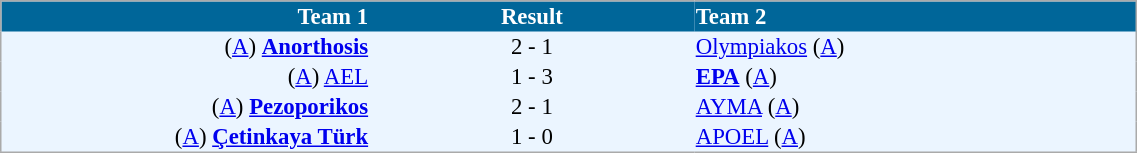<table cellspacing="0" style="background: #EBF5FF; border: 1px #aaa solid; border-collapse: collapse; font-size: 95%;" width=60%>
<tr bgcolor=#006699 style="color:white;">
<th width=25% align="right">Team 1</th>
<th width=22% align="center">Result</th>
<th width=30% align="left">Team 2</th>
</tr>
<tr>
<td align=right>(<a href='#'>A</a>) <strong><a href='#'>Anorthosis</a></strong></td>
<td align=center>2 - 1</td>
<td align=left><a href='#'>Olympiakos</a> (<a href='#'>A</a>)</td>
</tr>
<tr>
<td align=right>(<a href='#'>A</a>) <a href='#'>AEL</a></td>
<td align=center>1 - 3</td>
<td align=left><strong><a href='#'>EPA</a></strong> (<a href='#'>A</a>)</td>
</tr>
<tr>
<td align=right>(<a href='#'>A</a>) <strong><a href='#'>Pezoporikos</a></strong></td>
<td align=center>2 - 1</td>
<td align=left><a href='#'>AYMA</a> (<a href='#'>A</a>)</td>
</tr>
<tr>
<td align=right>(<a href='#'>A</a>) <strong><a href='#'>Çetinkaya Türk</a></strong></td>
<td align=center>1 - 0</td>
<td align=left><a href='#'>APOEL</a> (<a href='#'>A</a>)</td>
</tr>
<tr>
</tr>
</table>
